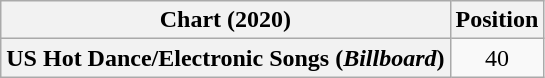<table class="wikitable plainrowheaders" style="text-align:center">
<tr>
<th scope="col">Chart (2020)</th>
<th scope="col">Position</th>
</tr>
<tr>
<th scope="row">US Hot Dance/Electronic Songs (<em>Billboard</em>)</th>
<td>40</td>
</tr>
</table>
